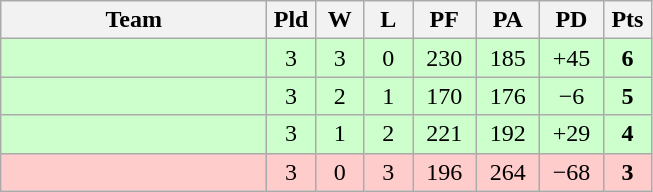<table class="wikitable" style="text-align:center;">
<tr>
<th width=170>Team</th>
<th width=25>Pld</th>
<th width=25>W</th>
<th width=25>L</th>
<th width=35>PF</th>
<th width=35>PA</th>
<th width=35>PD</th>
<th width=25>Pts</th>
</tr>
<tr style="background: #ccffcc;">
<td align="left"></td>
<td>3</td>
<td>3</td>
<td>0</td>
<td>230</td>
<td>185</td>
<td>+45</td>
<td><strong>6</strong></td>
</tr>
<tr style="background: #ccffcc;">
<td align="left"></td>
<td>3</td>
<td>2</td>
<td>1</td>
<td>170</td>
<td>176</td>
<td>−6</td>
<td><strong>5</strong></td>
</tr>
<tr style="background: #ccffcc;">
<td align="left"></td>
<td>3</td>
<td>1</td>
<td>2</td>
<td>221</td>
<td>192</td>
<td>+29</td>
<td><strong>4</strong></td>
</tr>
<tr style="background: #ffcccc;">
<td align="left"></td>
<td>3</td>
<td>0</td>
<td>3</td>
<td>196</td>
<td>264</td>
<td>−68</td>
<td><strong>3</strong></td>
</tr>
</table>
